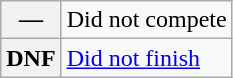<table class="wikitable">
<tr>
<th scope="row">—</th>
<td>Did not compete</td>
</tr>
<tr>
<th scope="row">DNF</th>
<td><a href='#'>Did not finish</a></td>
</tr>
</table>
